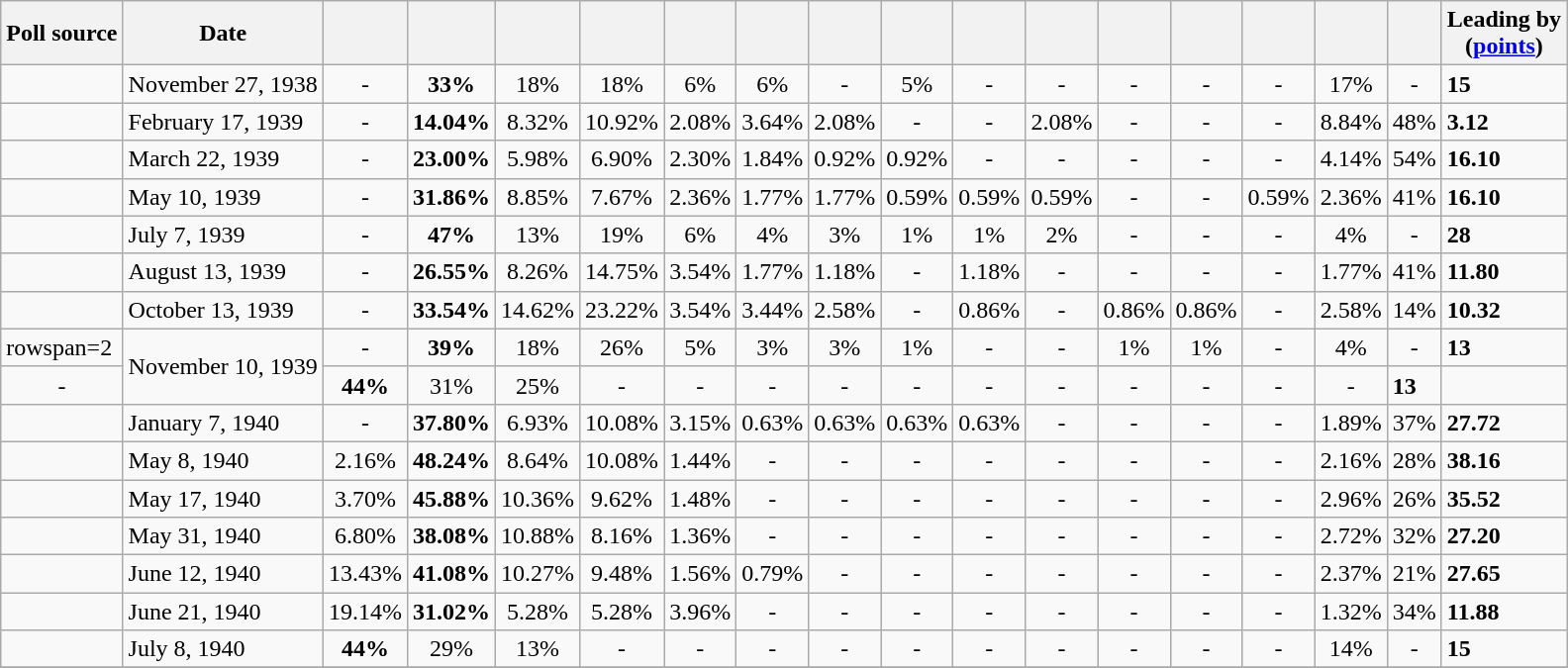<table class="wikitable sortable">
<tr>
<th>Poll source</th>
<th>Date</th>
<th></th>
<th></th>
<th></th>
<th></th>
<th></th>
<th></th>
<th></th>
<th></th>
<th></th>
<th></th>
<th></th>
<th></th>
<th></th>
<th></th>
<th></th>
<th>Leading by<br>(<a href='#'>points</a>)</th>
</tr>
<tr>
<td></td>
<td>November 27, 1938</td>
<td align="center">-</td>
<td align="center" ><strong>33%</strong></td>
<td align="center">18%</td>
<td align="center">18%</td>
<td align="center">6%</td>
<td align="center">6%</td>
<td align="center">-</td>
<td align="center">5%</td>
<td align="center">-</td>
<td align="center">-</td>
<td align="center">-</td>
<td align="center">-</td>
<td align="center">-</td>
<td align="center">17%</td>
<td align="center">- </td>
<td><strong>15</strong></td>
</tr>
<tr>
<td></td>
<td>February 17, 1939</td>
<td align="center">-</td>
<td align="center" ><strong>14.04%</strong></td>
<td align="center">8.32%</td>
<td align="center">10.92%</td>
<td align="center">2.08%</td>
<td align="center">3.64%</td>
<td align="center">2.08%</td>
<td align="center">-</td>
<td align="center">-</td>
<td align="center">2.08%</td>
<td align="center">-</td>
<td align="center">-</td>
<td align="center">-</td>
<td align="center">8.84%</td>
<td align="center">48%</td>
<td><strong>3.12</strong></td>
</tr>
<tr>
<td></td>
<td>March 22, 1939</td>
<td align="center">-</td>
<td align="center" ><strong>23.00%</strong></td>
<td align="center">5.98%</td>
<td align="center">6.90%</td>
<td align="center">2.30%</td>
<td align="center">1.84%</td>
<td align="center">0.92%</td>
<td align="center">0.92%</td>
<td align="center">-</td>
<td align="center">-</td>
<td align="center">-</td>
<td align="center">-</td>
<td align="center">-</td>
<td align="center">4.14%</td>
<td align="center">54%</td>
<td><strong>16.10</strong></td>
</tr>
<tr>
<td></td>
<td>May 10, 1939</td>
<td align="center">-</td>
<td align="center" ><strong>31.86%</strong></td>
<td align="center">8.85%</td>
<td align="center">7.67%</td>
<td align="center">2.36%</td>
<td align="center">1.77%</td>
<td align="center">1.77%</td>
<td align="center">0.59%</td>
<td align="center">0.59%</td>
<td align="center">0.59%</td>
<td align="center">-</td>
<td align="center">-</td>
<td align="center">0.59%</td>
<td align="center">2.36%</td>
<td align="center">41%</td>
<td><strong>16.10</strong></td>
</tr>
<tr>
<td></td>
<td>July 7, 1939</td>
<td align="center">-</td>
<td align="center" ><strong>47%</strong></td>
<td align="center">13%</td>
<td align="center">19%</td>
<td align="center">6%</td>
<td align="center">4%</td>
<td align="center">3%</td>
<td align="center">1%</td>
<td align="center">1%</td>
<td align="center">2%</td>
<td align="center">-</td>
<td align="center">-</td>
<td align="center">-</td>
<td align="center">4%</td>
<td align="center">- </td>
<td><strong>28</strong></td>
</tr>
<tr>
<td></td>
<td>August 13, 1939</td>
<td align="center">-</td>
<td align="center" ><strong>26.55%</strong></td>
<td align="center">8.26%</td>
<td align="center">14.75%</td>
<td align="center">3.54%</td>
<td align="center">1.77%</td>
<td align="center">1.18%</td>
<td align="center">-</td>
<td align="center">1.18%</td>
<td align="center">-</td>
<td align="center">-</td>
<td align="center">-</td>
<td align="center">-</td>
<td align="center">1.77%</td>
<td align="center">41%</td>
<td><strong>11.80</strong></td>
</tr>
<tr>
<td></td>
<td>October 13, 1939</td>
<td align="center">-</td>
<td align="center" ><strong>33.54%</strong></td>
<td align="center">14.62%</td>
<td align="center">23.22%</td>
<td align="center">3.54%</td>
<td align="center">3.44%</td>
<td align="center">2.58%</td>
<td align="center">-</td>
<td align="center">0.86%</td>
<td align="center">-</td>
<td align="center">0.86%</td>
<td align="center">0.86%</td>
<td align="center">-</td>
<td align="center">2.58%</td>
<td align="center">14%</td>
<td><strong>10.32</strong></td>
</tr>
<tr>
<td>rowspan=2 </td>
<td rowspan=2>November 10, 1939</td>
<td align="center">-</td>
<td align="center" ><strong>39%</strong></td>
<td align="center">18%</td>
<td align="center">26%</td>
<td align="center">5%</td>
<td align="center">3%</td>
<td align="center">3%</td>
<td align="center">1%</td>
<td align="center">-</td>
<td align="center">-</td>
<td align="center">1%</td>
<td align="center">1%</td>
<td align="center">-</td>
<td align="center">4%</td>
<td align="center">- </td>
<td><strong>13</strong></td>
</tr>
<tr>
<td align="center">-</td>
<td align="center" ><strong>44%</strong></td>
<td align="center">31%</td>
<td align="center">25%</td>
<td align="center">-</td>
<td align="center">-</td>
<td align="center">-</td>
<td align="center">-</td>
<td align="center">-</td>
<td align="center">-</td>
<td align="center">-</td>
<td align="center">-</td>
<td align="center">-</td>
<td align="center">-</td>
<td align="center">- </td>
<td><strong>13</strong></td>
</tr>
<tr>
<td></td>
<td>January 7, 1940</td>
<td align="center">-</td>
<td align="center" ><strong>37.80%</strong></td>
<td align="center">6.93%</td>
<td align="center">10.08%</td>
<td align="center">3.15%</td>
<td align="center">0.63%</td>
<td align="center">0.63%</td>
<td align="center">0.63%</td>
<td align="center">0.63%</td>
<td align="center">-</td>
<td align="center">-</td>
<td align="center">-</td>
<td align="center">-</td>
<td align="center">1.89%</td>
<td align="center">37%</td>
<td><strong>27.72</strong></td>
</tr>
<tr>
<td></td>
<td>May 8, 1940</td>
<td align="center">2.16%</td>
<td align="center" ><strong>48.24%</strong></td>
<td align="center">8.64%</td>
<td align="center">10.08%</td>
<td align="center">1.44%</td>
<td align="center">-</td>
<td align="center">-</td>
<td align="center">-</td>
<td align="center">-</td>
<td align="center">-</td>
<td align="center">-</td>
<td align="center">-</td>
<td align="center">-</td>
<td align="center">2.16%</td>
<td align="center">28%</td>
<td><strong>38.16</strong></td>
</tr>
<tr>
<td></td>
<td>May 17, 1940</td>
<td align="center">3.70%</td>
<td align="center" ><strong>45.88%</strong></td>
<td align="center">10.36%</td>
<td align="center">9.62%</td>
<td align="center">1.48%</td>
<td align="center">-</td>
<td align="center">-</td>
<td align="center">-</td>
<td align="center">-</td>
<td align="center">-</td>
<td align="center">-</td>
<td align="center">-</td>
<td align="center">-</td>
<td align="center">2.96%</td>
<td align="center">26%</td>
<td><strong>35.52</strong></td>
</tr>
<tr>
<td></td>
<td>May 31, 1940</td>
<td align="center">6.80%</td>
<td align="center" ><strong>38.08%</strong></td>
<td align="center">10.88%</td>
<td align="center">8.16%</td>
<td align="center">1.36%</td>
<td align="center">-</td>
<td align="center">-</td>
<td align="center">-</td>
<td align="center">-</td>
<td align="center">-</td>
<td align="center">-</td>
<td align="center">-</td>
<td align="center">-</td>
<td align="center">2.72%</td>
<td align="center">32%</td>
<td><strong>27.20</strong></td>
</tr>
<tr>
<td></td>
<td>June 12, 1940</td>
<td align="center">13.43%</td>
<td align="center" ><strong>41.08%</strong></td>
<td align="center">10.27%</td>
<td align="center">9.48%</td>
<td align="center">1.56%</td>
<td align="center">0.79%</td>
<td align="center">-</td>
<td align="center">-</td>
<td align="center">-</td>
<td align="center">-</td>
<td align="center">-</td>
<td align="center">-</td>
<td align="center">-</td>
<td align="center">2.37%</td>
<td align="center">21%</td>
<td><strong>27.65</strong></td>
</tr>
<tr>
<td></td>
<td>June 21, 1940</td>
<td align="center">19.14%</td>
<td align="center" ><strong>31.02%</strong></td>
<td align="center">5.28%</td>
<td align="center">5.28%</td>
<td align="center">3.96%</td>
<td align="center">-</td>
<td align="center">-</td>
<td align="center">-</td>
<td align="center">-</td>
<td align="center">-</td>
<td align="center">-</td>
<td align="center">-</td>
<td align="center">-</td>
<td align="center">1.32%</td>
<td align="center">34%</td>
<td><strong>11.88</strong></td>
</tr>
<tr>
<td></td>
<td>July 8, 1940</td>
<td align="center" ><strong>44%</strong></td>
<td align="center">29%</td>
<td align="center">13%</td>
<td align="center">-</td>
<td align="center">-</td>
<td align="center">-</td>
<td align="center">-</td>
<td align="center">-</td>
<td align="center">-</td>
<td align="center">-</td>
<td align="center">-</td>
<td align="center">-</td>
<td align="center">-</td>
<td align="center">14%</td>
<td align="center">- </td>
<td><strong>15</strong></td>
</tr>
<tr>
</tr>
</table>
